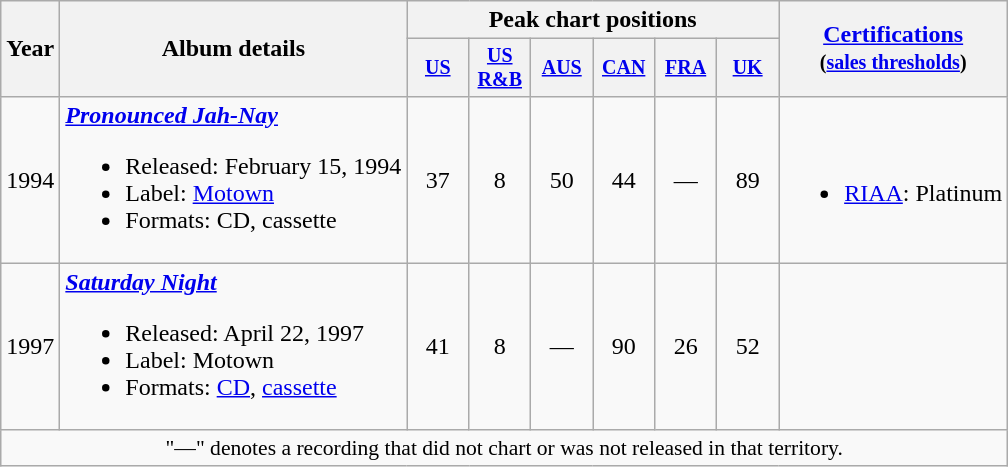<table class="wikitable" style="text-align:center;">
<tr>
<th rowspan="2">Year</th>
<th rowspan="2">Album details</th>
<th colspan="6">Peak chart positions</th>
<th rowspan="2"><a href='#'>Certifications</a><br><small>(<a href='#'>sales thresholds</a>)</small></th>
</tr>
<tr style="font-size:smaller;">
<th style="width:35px;"><a href='#'>US</a><br></th>
<th style="width:35px;"><a href='#'>US<br>R&B</a><br></th>
<th style="width:35px;"><a href='#'>AUS</a><br></th>
<th style="width:35px;"><a href='#'>CAN</a><br></th>
<th style="width:35px;"><a href='#'>FRA</a><br></th>
<th style="width:35px;"><a href='#'>UK</a><br></th>
</tr>
<tr>
<td>1994</td>
<td style="text-align:left;"><strong><em><a href='#'>Pronounced Jah-Nay</a></em></strong><br><ul><li>Released: February 15, 1994</li><li>Label: <a href='#'>Motown</a></li><li>Formats: CD, cassette</li></ul></td>
<td>37</td>
<td>8</td>
<td>50</td>
<td>44</td>
<td>—</td>
<td>89</td>
<td><br><ul><li><a href='#'>RIAA</a>: Platinum</li></ul></td>
</tr>
<tr>
<td>1997</td>
<td style="text-align:left;"><strong><em><a href='#'>Saturday Night</a></em></strong><br><ul><li>Released: April 22, 1997</li><li>Label: Motown</li><li>Formats: <a href='#'>CD</a>, <a href='#'>cassette</a></li></ul></td>
<td>41</td>
<td>8</td>
<td>—</td>
<td>90</td>
<td>26</td>
<td>52</td>
<td></td>
</tr>
<tr>
<td colspan="15" style="font-size:90%">"—" denotes a recording that did not chart or was not released in that territory.</td>
</tr>
</table>
